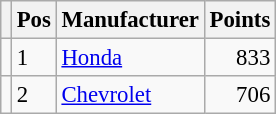<table class="wikitable" style="font-size: 95%;">
<tr>
<th></th>
<th>Pos</th>
<th>Manufacturer</th>
<th>Points</th>
</tr>
<tr>
<td align="left"></td>
<td>1</td>
<td> <a href='#'>Honda</a></td>
<td align="right">833</td>
</tr>
<tr>
<td align="left"></td>
<td>2</td>
<td> <a href='#'>Chevrolet</a></td>
<td align="right">706</td>
</tr>
</table>
